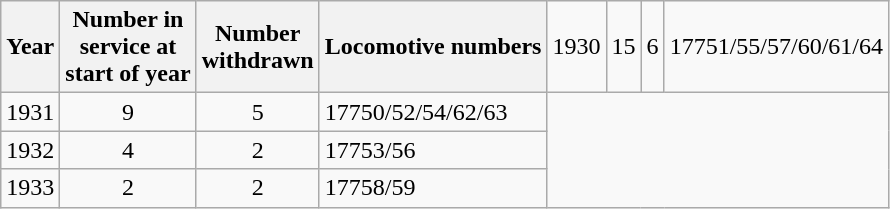<table class=wikitable style=text-align:center>
<tr>
<th>Year</th>
<th>Number in<br>service at<br>start of year</th>
<th>Number<br>withdrawn</th>
<th>Locomotive numbers</th>
<td>1930</td>
<td>15</td>
<td>6</td>
<td style=text-align:left>17751/55/57/60/61/64</td>
</tr>
<tr>
<td>1931</td>
<td>9</td>
<td>5</td>
<td style=text-align:left>17750/52/54/62/63</td>
</tr>
<tr>
<td>1932</td>
<td>4</td>
<td>2</td>
<td style=text-align:left>17753/56</td>
</tr>
<tr>
<td>1933</td>
<td>2</td>
<td>2</td>
<td style=text-align:left>17758/59</td>
</tr>
</table>
